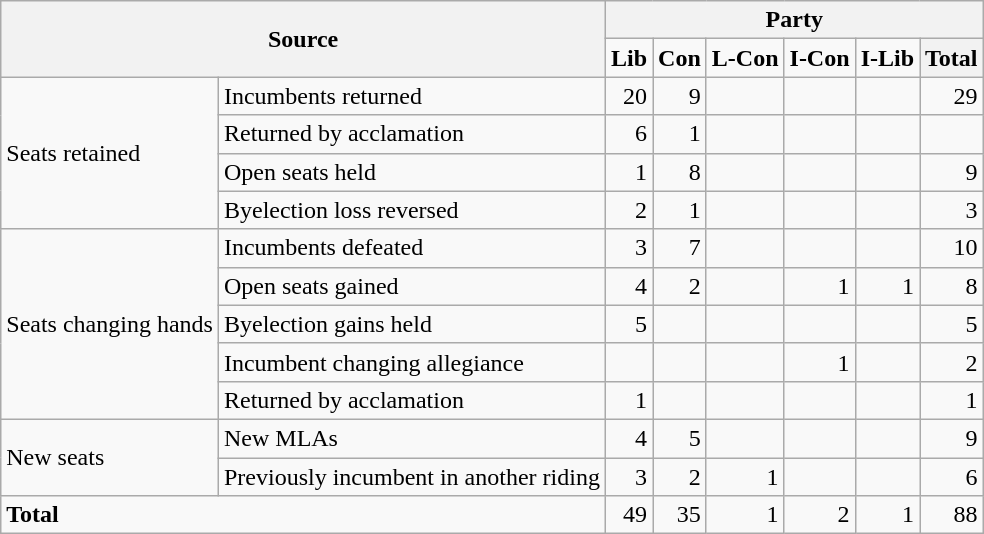<table class="wikitable" style="text-align:right;">
<tr>
<th colspan="2" rowspan="2">Source</th>
<th colspan="6">Party</th>
</tr>
<tr>
<td><strong>Lib</strong></td>
<td><strong>Con</strong></td>
<td><strong>L-Con</strong></td>
<td><strong>I-Con</strong></td>
<td><strong>I-Lib</strong></td>
<th>Total</th>
</tr>
<tr>
<td rowspan="4" style="text-align:left;">Seats retained</td>
<td style="text-align:left;">Incumbents returned</td>
<td>20</td>
<td>9</td>
<td></td>
<td></td>
<td></td>
<td>29</td>
</tr>
<tr>
<td style="text-align:left;">Returned by acclamation</td>
<td>6</td>
<td>1</td>
<td></td>
<td></td>
<td></td>
<td></td>
</tr>
<tr>
<td style="text-align:left;">Open seats held</td>
<td>1</td>
<td>8</td>
<td></td>
<td></td>
<td></td>
<td>9</td>
</tr>
<tr>
<td style="text-align:left;">Byelection loss reversed</td>
<td>2</td>
<td>1</td>
<td></td>
<td></td>
<td></td>
<td>3</td>
</tr>
<tr>
<td rowspan="5" style="text-align:left;">Seats changing hands</td>
<td style="text-align:left;">Incumbents defeated</td>
<td>3</td>
<td>7</td>
<td></td>
<td></td>
<td></td>
<td>10</td>
</tr>
<tr>
<td style="text-align:left;">Open seats gained</td>
<td>4</td>
<td>2</td>
<td></td>
<td>1</td>
<td>1</td>
<td>8</td>
</tr>
<tr>
<td style="text-align:left;">Byelection gains held</td>
<td>5</td>
<td></td>
<td></td>
<td></td>
<td></td>
<td>5</td>
</tr>
<tr>
<td style="text-align:left;">Incumbent changing allegiance</td>
<td></td>
<td></td>
<td></td>
<td>1</td>
<td></td>
<td>2</td>
</tr>
<tr>
<td style="text-align:left;">Returned by acclamation</td>
<td>1</td>
<td></td>
<td></td>
<td></td>
<td></td>
<td>1</td>
</tr>
<tr>
<td rowspan="2" style="text-align:left;">New seats</td>
<td style="text-align:left;">New MLAs</td>
<td>4</td>
<td>5</td>
<td></td>
<td></td>
<td></td>
<td>9</td>
</tr>
<tr>
<td style="text-align:left;">Previously incumbent in another riding</td>
<td>3</td>
<td>2</td>
<td>1</td>
<td></td>
<td></td>
<td>6</td>
</tr>
<tr>
<td colspan="2" style="text-align:left;"><strong>Total</strong></td>
<td>49</td>
<td>35</td>
<td>1</td>
<td>2</td>
<td>1</td>
<td>88</td>
</tr>
</table>
